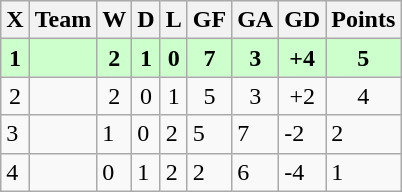<table class="wikitable sortable">
<tr>
<th>X</th>
<th>Team</th>
<th>W</th>
<th>D</th>
<th>L</th>
<th>GF</th>
<th>GA</th>
<th>GD</th>
<th>Points</th>
</tr>
<tr style="text-align: center;" bgcolor=#ccffcc>
<td><strong>1</strong></td>
<td><strong></strong></td>
<td><strong>2</strong></td>
<td><strong>1</strong></td>
<td><strong>0</strong></td>
<td><strong>7</strong></td>
<td><strong>3</strong></td>
<td><strong>+4</strong></td>
<td><strong>5</strong></td>
</tr>
<tr style="text-align: center;">
<td>2</td>
<td></td>
<td>2</td>
<td>0</td>
<td>1</td>
<td>5</td>
<td>3</td>
<td>+2</td>
<td>4</td>
</tr>
<tr -style="text-align: center;">
<td>3</td>
<td></td>
<td>1</td>
<td>0</td>
<td>2</td>
<td>5</td>
<td>7</td>
<td>-2</td>
<td>2</td>
</tr>
<tr -style="text-align: center;">
<td>4</td>
<td></td>
<td>0</td>
<td>1</td>
<td>2</td>
<td>2</td>
<td>6</td>
<td>-4</td>
<td>1</td>
</tr>
</table>
